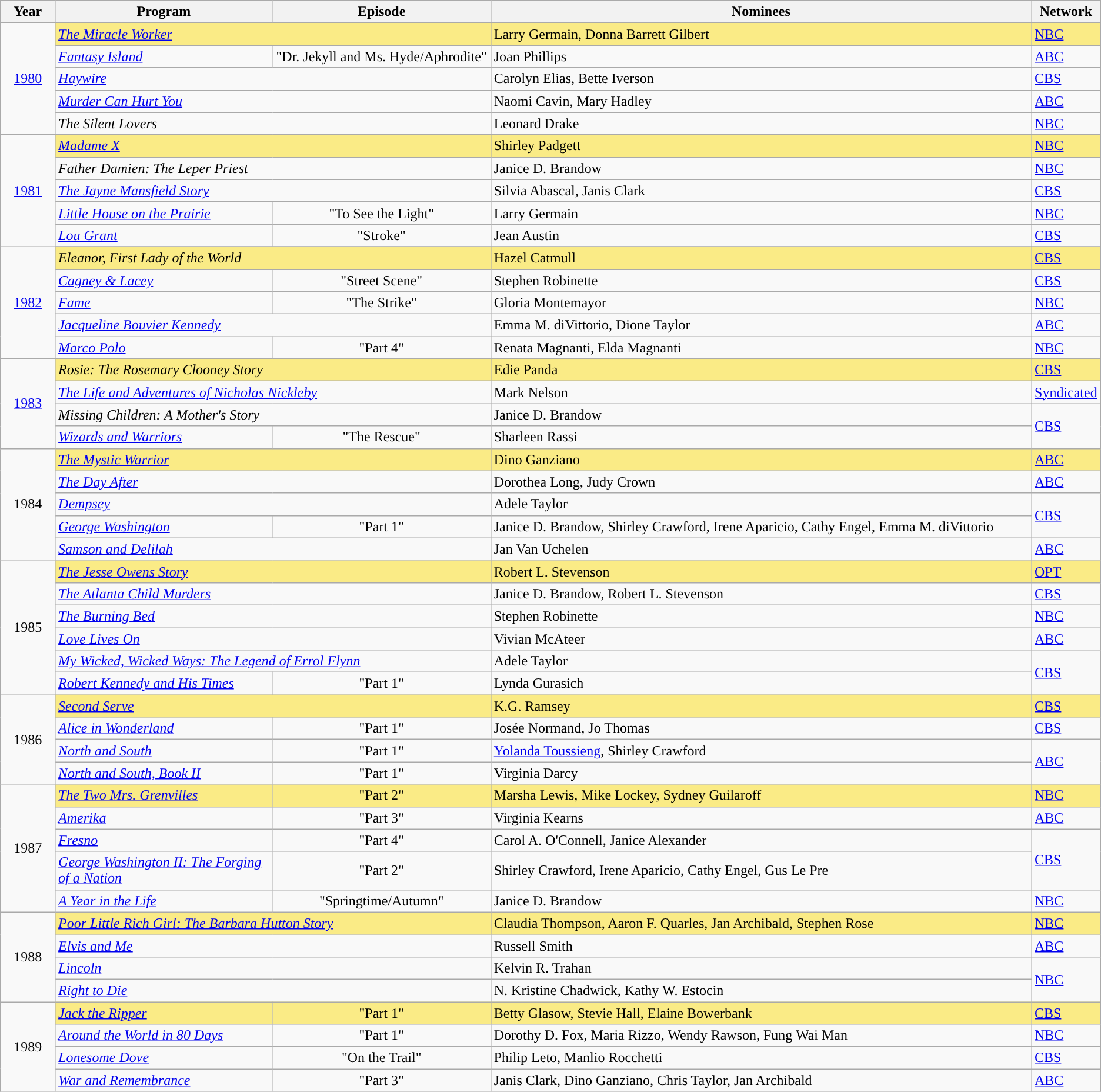<table class="wikitable">
<tr>
<th width="5%">Year</th>
<th width="20%">Program</th>
<th width="20%">Episode</th>
<th width="50%">Nominees</th>
<th width="5%">Network</th>
</tr>
<tr>
<td rowspan="6" style="text-align:center;"><a href='#'>1980</a><br></td>
</tr>
<tr style="background:#FAEB86;">
<td colspan=2><em><a href='#'>The Miracle Worker</a></em></td>
<td>Larry Germain, Donna Barrett Gilbert</td>
<td><a href='#'>NBC</a></td>
</tr>
<tr>
<td><em><a href='#'>Fantasy Island</a></em></td>
<td align=center>"Dr. Jekyll and Ms. Hyde/Aphrodite"</td>
<td>Joan Phillips</td>
<td><a href='#'>ABC</a></td>
</tr>
<tr>
<td colspan=2><em><a href='#'>Haywire</a> </em></td>
<td>Carolyn Elias, Bette Iverson</td>
<td><a href='#'>CBS</a></td>
</tr>
<tr>
<td colspan=2><em><a href='#'>Murder Can Hurt You</a> </em></td>
<td>Naomi Cavin, Mary Hadley</td>
<td><a href='#'>ABC</a></td>
</tr>
<tr>
<td colspan=2><em>The Silent Lovers</em></td>
<td>Leonard Drake</td>
<td><a href='#'>NBC</a></td>
</tr>
<tr>
<td rowspan="6" style="text-align:center;"><a href='#'>1981</a><br></td>
</tr>
<tr style="background:#FAEB86;">
<td colspan=2><em><a href='#'>Madame X</a></em></td>
<td>Shirley Padgett</td>
<td><a href='#'>NBC</a></td>
</tr>
<tr>
<td colspan=2><em>Father Damien: The Leper Priest </em></td>
<td>Janice D. Brandow</td>
<td><a href='#'>NBC</a></td>
</tr>
<tr>
<td colspan=2><em><a href='#'>The Jayne Mansfield Story</a> </em></td>
<td>Silvia Abascal, Janis Clark</td>
<td><a href='#'>CBS</a></td>
</tr>
<tr>
<td><em><a href='#'>Little House on the Prairie</a></em></td>
<td align=center>"To See the Light"</td>
<td>Larry Germain</td>
<td><a href='#'>NBC</a></td>
</tr>
<tr>
<td><em><a href='#'>Lou Grant</a></em></td>
<td align=center>"Stroke"</td>
<td>Jean Austin</td>
<td><a href='#'>CBS</a></td>
</tr>
<tr>
<td rowspan="6" style="text-align:center;"><a href='#'>1982</a><br></td>
</tr>
<tr style="background:#FAEB86;">
<td colspan=2><em>Eleanor, First Lady of the World</em></td>
<td>Hazel Catmull</td>
<td><a href='#'>CBS</a></td>
</tr>
<tr>
<td><em><a href='#'>Cagney & Lacey</a></em></td>
<td align=center>"Street Scene"</td>
<td>Stephen Robinette</td>
<td><a href='#'>CBS</a></td>
</tr>
<tr>
<td><em><a href='#'>Fame</a></em></td>
<td align=center>"The Strike"</td>
<td>Gloria Montemayor</td>
<td><a href='#'>NBC</a></td>
</tr>
<tr>
<td colspan=2><em><a href='#'>Jacqueline Bouvier Kennedy</a> </em></td>
<td>Emma M. diVittorio, Dione Taylor</td>
<td><a href='#'>ABC</a></td>
</tr>
<tr>
<td><em><a href='#'>Marco Polo</a></em></td>
<td align=center>"Part 4"</td>
<td>Renata Magnanti, Elda Magnanti</td>
<td><a href='#'>NBC</a></td>
</tr>
<tr>
<td rowspan="5" style="text-align:center;"><a href='#'>1983</a><br></td>
</tr>
<tr style="background:#FAEB86;">
<td colspan=2><em>Rosie: The Rosemary Clooney Story</em></td>
<td>Edie Panda</td>
<td><a href='#'>CBS</a></td>
</tr>
<tr>
<td colspan=2><em><a href='#'>The Life and Adventures of Nicholas Nickleby</a> </em></td>
<td>Mark Nelson</td>
<td><a href='#'>Syndicated</a></td>
</tr>
<tr>
<td colspan=2><em>Missing Children: A Mother's Story</em></td>
<td>Janice D. Brandow</td>
<td rowspan=2><a href='#'>CBS</a></td>
</tr>
<tr>
<td><em><a href='#'>Wizards and Warriors</a> </em></td>
<td align=center>"The Rescue"</td>
<td>Sharleen Rassi</td>
</tr>
<tr>
<td rowspan="5" style="text-align:center;">1984<br></td>
<td style="background:#FAEB86;" colspan=2><em><a href='#'>The Mystic Warrior</a></em></td>
<td style="background:#FAEB86;">Dino Ganziano</td>
<td style="background:#FAEB86;"><a href='#'>ABC</a></td>
</tr>
<tr>
<td colspan=2><em><a href='#'>The Day After</a></em></td>
<td>Dorothea Long, Judy Crown</td>
<td><a href='#'>ABC</a></td>
</tr>
<tr>
<td colspan=2><em><a href='#'>Dempsey</a></em></td>
<td>Adele Taylor</td>
<td rowspan=2><a href='#'>CBS</a></td>
</tr>
<tr>
<td><em><a href='#'>George Washington</a></em></td>
<td align=center>"Part 1"</td>
<td>Janice D. Brandow, Shirley Crawford, Irene Aparicio, Cathy Engel, Emma M. diVittorio</td>
</tr>
<tr>
<td colspan=2><em><a href='#'>Samson and Delilah</a></em></td>
<td>Jan Van Uchelen</td>
<td><a href='#'>ABC</a></td>
</tr>
<tr>
<td rowspan="6" style="text-align:center;">1985<br></td>
<td style="background:#FAEB86;" colspan=2><em><a href='#'>The Jesse Owens Story</a></em></td>
<td style="background:#FAEB86;">Robert L. Stevenson</td>
<td style="background:#FAEB86;"><a href='#'>OPT</a></td>
</tr>
<tr>
<td colspan=2><em><a href='#'>The Atlanta Child Murders</a></em></td>
<td>Janice D. Brandow, Robert L. Stevenson</td>
<td><a href='#'>CBS</a></td>
</tr>
<tr>
<td colspan=2><em><a href='#'>The Burning Bed</a></em></td>
<td>Stephen Robinette</td>
<td><a href='#'>NBC</a></td>
</tr>
<tr>
<td colspan=2><em><a href='#'>Love Lives On</a></em></td>
<td>Vivian McAteer</td>
<td><a href='#'>ABC</a></td>
</tr>
<tr>
<td colspan=2><em><a href='#'>My Wicked, Wicked Ways: The Legend of Errol Flynn</a></em></td>
<td>Adele Taylor</td>
<td rowspan=2><a href='#'>CBS</a></td>
</tr>
<tr>
<td><em><a href='#'>Robert Kennedy and His Times</a></em></td>
<td align=center>"Part 1"</td>
<td>Lynda Gurasich</td>
</tr>
<tr>
<td rowspan="4" style="text-align:center;">1986<br></td>
<td style="background:#FAEB86;" colspan=2><em><a href='#'>Second Serve</a></em></td>
<td style="background:#FAEB86;">K.G. Ramsey</td>
<td style="background:#FAEB86;"><a href='#'>CBS</a></td>
</tr>
<tr>
<td><em><a href='#'>Alice in Wonderland</a></em></td>
<td align=center>"Part 1"</td>
<td>Josée Normand, Jo Thomas</td>
<td><a href='#'>CBS</a></td>
</tr>
<tr>
<td><em><a href='#'>North and South</a></em></td>
<td align=center>"Part 1"</td>
<td><a href='#'>Yolanda Toussieng</a>, Shirley Crawford</td>
<td rowspan=2><a href='#'>ABC</a></td>
</tr>
<tr>
<td><em><a href='#'>North and South, Book II</a></em></td>
<td align=center>"Part 1"</td>
<td>Virginia Darcy</td>
</tr>
<tr>
<td rowspan="5" style="text-align:center;">1987<br></td>
<td style="background:#FAEB86;"><em><a href='#'>The Two Mrs. Grenvilles</a></em></td>
<td style="background:#FAEB86;" align=center>"Part 2"</td>
<td style="background:#FAEB86;">Marsha Lewis, Mike Lockey, Sydney Guilaroff</td>
<td style="background:#FAEB86;"><a href='#'>NBC</a></td>
</tr>
<tr>
<td><em><a href='#'>Amerika</a></em></td>
<td align=center>"Part 3"</td>
<td>Virginia Kearns</td>
<td><a href='#'>ABC</a></td>
</tr>
<tr>
<td><em><a href='#'>Fresno</a></em></td>
<td align=center>"Part 4"</td>
<td>Carol A. O'Connell, Janice Alexander</td>
<td rowspan=2><a href='#'>CBS</a></td>
</tr>
<tr>
<td><em><a href='#'>George Washington II: The Forging of a Nation</a></em></td>
<td align=center>"Part 2"</td>
<td>Shirley Crawford, Irene Aparicio, Cathy Engel, Gus Le Pre</td>
</tr>
<tr>
<td><em><a href='#'>A Year in the Life</a></em></td>
<td align=center>"Springtime/Autumn"</td>
<td>Janice D. Brandow</td>
<td><a href='#'>NBC</a></td>
</tr>
<tr>
<td rowspan="4" style="text-align:center;">1988<br></td>
<td style="background:#FAEB86;" colspan=2><em><a href='#'>Poor Little Rich Girl: The Barbara Hutton Story</a></em></td>
<td style="background:#FAEB86;">Claudia Thompson, Aaron F. Quarles, Jan Archibald, Stephen Rose</td>
<td style="background:#FAEB86;"><a href='#'>NBC</a></td>
</tr>
<tr>
<td colspan=2><em><a href='#'>Elvis and Me</a></em></td>
<td>Russell Smith</td>
<td><a href='#'>ABC</a></td>
</tr>
<tr>
<td colspan=2><em><a href='#'>Lincoln</a></em></td>
<td>Kelvin R. Trahan</td>
<td rowspan=2><a href='#'>NBC</a></td>
</tr>
<tr>
<td colspan=2><em><a href='#'>Right to Die</a></em></td>
<td>N. Kristine Chadwick, Kathy W. Estocin</td>
</tr>
<tr>
<td rowspan="4" style="text-align:center;">1989<br></td>
<td style="background:#FAEB86;"><em><a href='#'>Jack the Ripper</a></em></td>
<td style="background:#FAEB86;" align=center>"Part 1"</td>
<td style="background:#FAEB86;">Betty Glasow, Stevie Hall, Elaine Bowerbank</td>
<td style="background:#FAEB86;"><a href='#'>CBS</a></td>
</tr>
<tr>
<td><em><a href='#'>Around the World in 80 Days</a></em></td>
<td align=center>"Part 1"</td>
<td>Dorothy D. Fox, Maria Rizzo, Wendy Rawson, Fung Wai Man</td>
<td><a href='#'>NBC</a></td>
</tr>
<tr>
<td><em><a href='#'>Lonesome Dove</a></em></td>
<td align=center>"On the Trail"</td>
<td>Philip Leto, Manlio Rocchetti</td>
<td><a href='#'>CBS</a></td>
</tr>
<tr>
<td><em><a href='#'>War and Remembrance</a></em></td>
<td align=center>"Part 3"</td>
<td>Janis Clark, Dino Ganziano, Chris Taylor, Jan Archibald</td>
<td><a href='#'>ABC</a></td>
</tr>
</table>
